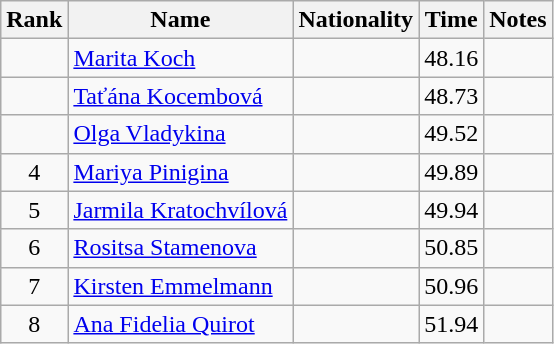<table class="wikitable sortable" style="text-align:center">
<tr>
<th>Rank</th>
<th>Name</th>
<th>Nationality</th>
<th>Time</th>
<th>Notes</th>
</tr>
<tr>
<td></td>
<td align="left"><a href='#'>Marita Koch</a></td>
<td align=left></td>
<td>48.16</td>
<td></td>
</tr>
<tr>
<td></td>
<td align="left"><a href='#'>Taťána Kocembová</a></td>
<td align=left></td>
<td>48.73</td>
<td></td>
</tr>
<tr>
<td></td>
<td align="left"><a href='#'>Olga Vladykina</a></td>
<td align=left></td>
<td>49.52</td>
<td></td>
</tr>
<tr>
<td>4</td>
<td align="left"><a href='#'>Mariya Pinigina</a></td>
<td align=left></td>
<td>49.89</td>
<td></td>
</tr>
<tr>
<td>5</td>
<td align="left"><a href='#'>Jarmila Kratochvílová</a></td>
<td align=left></td>
<td>49.94</td>
<td></td>
</tr>
<tr>
<td>6</td>
<td align="left"><a href='#'>Rositsa Stamenova</a></td>
<td align=left></td>
<td>50.85</td>
<td></td>
</tr>
<tr>
<td>7</td>
<td align="left"><a href='#'>Kirsten Emmelmann</a></td>
<td align=left></td>
<td>50.96</td>
<td></td>
</tr>
<tr>
<td>8</td>
<td align="left"><a href='#'>Ana Fidelia Quirot</a></td>
<td align=left></td>
<td>51.94</td>
<td></td>
</tr>
</table>
